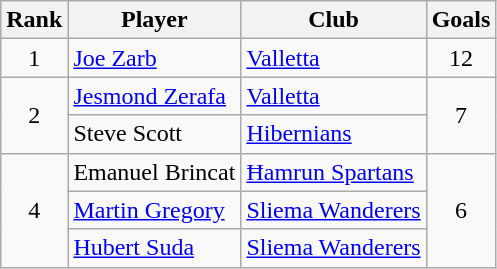<table class="wikitable" style="text-align:center">
<tr>
<th>Rank</th>
<th>Player</th>
<th>Club</th>
<th>Goals</th>
</tr>
<tr>
<td>1</td>
<td align="left"> <a href='#'>Joe Zarb</a></td>
<td align="left"><a href='#'>Valletta</a></td>
<td>12</td>
</tr>
<tr>
<td rowspan="2">2</td>
<td align="left"> <a href='#'>Jesmond Zerafa</a></td>
<td align="left"><a href='#'>Valletta</a></td>
<td rowspan="2">7</td>
</tr>
<tr>
<td align="left"> Steve Scott</td>
<td align="left"><a href='#'>Hibernians</a></td>
</tr>
<tr>
<td rowspan="3">4</td>
<td align="left"> Emanuel Brincat</td>
<td align="left"><a href='#'>Ħamrun Spartans</a></td>
<td rowspan="3">6</td>
</tr>
<tr>
<td align="left"> <a href='#'>Martin Gregory</a></td>
<td align="left"><a href='#'>Sliema Wanderers</a></td>
</tr>
<tr>
<td align="left"> <a href='#'>Hubert Suda</a></td>
<td align="left"><a href='#'>Sliema Wanderers</a></td>
</tr>
</table>
